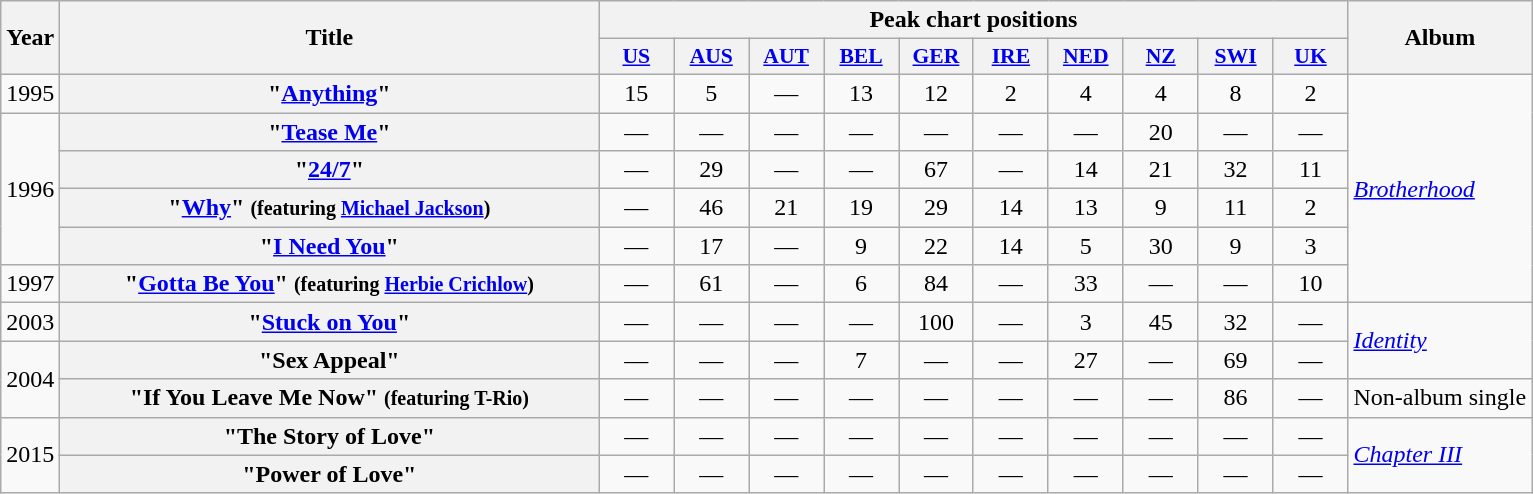<table class="wikitable plainrowheaders" style="text-align:center;">
<tr>
<th rowspan="2">Year</th>
<th rowspan="2" style="width:22em;">Title</th>
<th colspan="10">Peak chart positions</th>
<th rowspan="2">Album</th>
</tr>
<tr>
<th style="width:3em;font-size:90%"><a href='#'>US</a></th>
<th style="width:3em;font-size:90%"><a href='#'>AUS</a><br></th>
<th style="width:3em;font-size:90%"><a href='#'>AUT</a><br></th>
<th style="width:3em;font-size:90%"><a href='#'>BEL</a><br></th>
<th style="width:3em;font-size:90%"><a href='#'>GER</a><br></th>
<th style="width:3em;font-size:90%"><a href='#'>IRE</a><br></th>
<th style="width:3em;font-size:90%"><a href='#'>NED</a><br></th>
<th style="width:3em;font-size:90%"><a href='#'>NZ</a><br></th>
<th style="width:3em;font-size:90%"><a href='#'>SWI</a><br></th>
<th style="width:3em;font-size:90%"><a href='#'>UK</a><br></th>
</tr>
<tr>
<td>1995</td>
<th scope="row">"<a href='#'>Anything</a>"</th>
<td>15</td>
<td>5</td>
<td>—</td>
<td>13</td>
<td>12</td>
<td>2</td>
<td>4</td>
<td>4</td>
<td>8</td>
<td>2</td>
<td rowspan=6 style="text-align:left;"><em><a href='#'>Brotherhood</a></em></td>
</tr>
<tr>
<td rowspan="4">1996</td>
<th scope="row">"<a href='#'>Tease Me</a>"</th>
<td>—</td>
<td>—</td>
<td>—</td>
<td>—</td>
<td>—</td>
<td>—</td>
<td>—</td>
<td>20</td>
<td>—</td>
<td>—</td>
</tr>
<tr>
<th scope="row">"<a href='#'>24/7</a>"</th>
<td>—</td>
<td>29</td>
<td>—</td>
<td>—</td>
<td>67</td>
<td>—</td>
<td>14</td>
<td>21</td>
<td>32</td>
<td>11</td>
</tr>
<tr>
<th scope="row">"<a href='#'>Why</a>" <small>(featuring <a href='#'>Michael Jackson</a>)</small></th>
<td>—</td>
<td>46</td>
<td>21</td>
<td>19</td>
<td>29</td>
<td>14</td>
<td>13</td>
<td>9</td>
<td>11</td>
<td>2</td>
</tr>
<tr>
<th scope="row">"<a href='#'>I Need You</a>"</th>
<td>—</td>
<td>17</td>
<td>—</td>
<td>9</td>
<td>22</td>
<td>14</td>
<td>5</td>
<td>30</td>
<td>9</td>
<td>3</td>
</tr>
<tr>
<td>1997</td>
<th scope="row">"<a href='#'>Gotta Be You</a>" <small>(featuring <a href='#'>Herbie Crichlow</a>)</small></th>
<td>—</td>
<td>61</td>
<td>—</td>
<td>6</td>
<td>84</td>
<td>—</td>
<td>33</td>
<td>—</td>
<td>—</td>
<td>10</td>
</tr>
<tr>
<td>2003</td>
<th scope="row">"<a href='#'>Stuck on You</a>"</th>
<td>—</td>
<td>—</td>
<td>—</td>
<td>—</td>
<td>100</td>
<td>—</td>
<td>3</td>
<td>45</td>
<td>32</td>
<td>—</td>
<td rowspan=2 style="text-align:left;"><em><a href='#'>Identity</a></em></td>
</tr>
<tr>
<td rowspan="2">2004</td>
<th scope="row">"Sex Appeal"</th>
<td>—</td>
<td>—</td>
<td>—</td>
<td>7</td>
<td>—</td>
<td>—</td>
<td>27</td>
<td>—</td>
<td>69</td>
<td>—</td>
</tr>
<tr>
<th scope="row">"If You Leave Me Now" <small>(featuring T-Rio)</small></th>
<td>—</td>
<td>—</td>
<td>—</td>
<td>—</td>
<td>—</td>
<td>—</td>
<td>—</td>
<td>—</td>
<td>86</td>
<td>—</td>
<td>Non-album single</td>
</tr>
<tr>
<td rowspan="2">2015</td>
<th scope="row">"The Story of Love"</th>
<td>—</td>
<td>—</td>
<td>—</td>
<td>—</td>
<td>—</td>
<td>—</td>
<td>—</td>
<td>—</td>
<td>—</td>
<td>—</td>
<td rowspan=2 style="text-align:left;"><em><a href='#'>Chapter III</a></em></td>
</tr>
<tr>
<th scope="row">"Power of Love"</th>
<td>—</td>
<td>—</td>
<td>—</td>
<td>—</td>
<td>—</td>
<td>—</td>
<td>—</td>
<td>—</td>
<td>—</td>
<td>—</td>
</tr>
</table>
